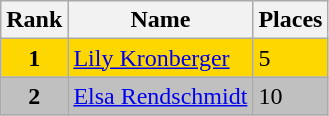<table class="wikitable">
<tr>
<th>Rank</th>
<th>Name</th>
<th>Places</th>
</tr>
<tr bgcolor=gold>
<td align=center><strong>1</strong></td>
<td> <a href='#'>Lily Kronberger</a></td>
<td>5</td>
</tr>
<tr bgcolor=silver>
<td align=center><strong>2</strong></td>
<td> <a href='#'>Elsa Rendschmidt</a></td>
<td>10</td>
</tr>
</table>
